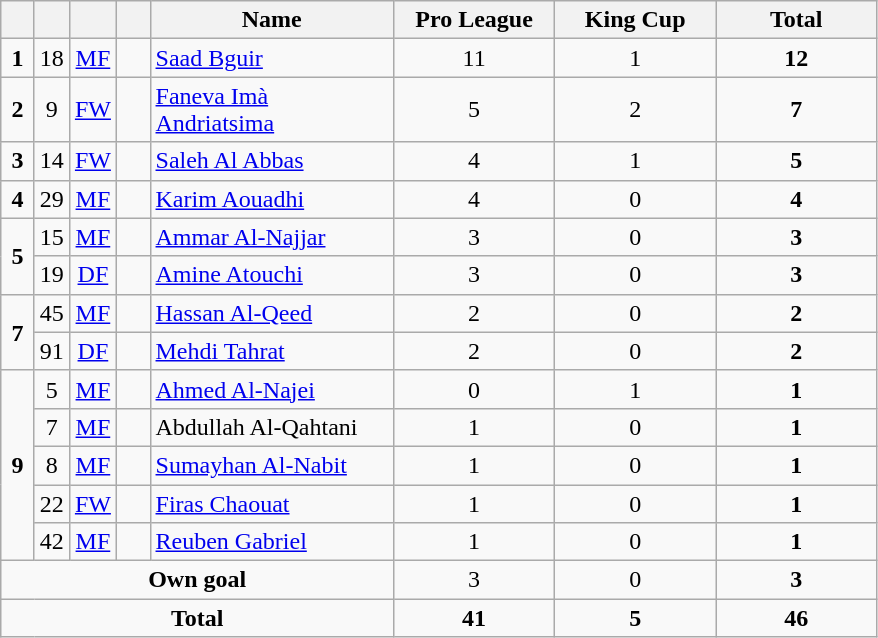<table class="wikitable" style="text-align:center">
<tr>
<th width=15></th>
<th width=15></th>
<th width=15></th>
<th width=15></th>
<th width=155>Name</th>
<th width=100>Pro League</th>
<th width=100>King Cup</th>
<th width=100>Total</th>
</tr>
<tr>
<td><strong>1</strong></td>
<td>18</td>
<td><a href='#'>MF</a></td>
<td></td>
<td align=left><a href='#'>Saad Bguir</a></td>
<td>11</td>
<td>1</td>
<td><strong>12</strong></td>
</tr>
<tr>
<td><strong>2</strong></td>
<td>9</td>
<td><a href='#'>FW</a></td>
<td></td>
<td align=left><a href='#'>Faneva Imà Andriatsima</a></td>
<td>5</td>
<td>2</td>
<td><strong>7</strong></td>
</tr>
<tr>
<td><strong>3</strong></td>
<td>14</td>
<td><a href='#'>FW</a></td>
<td></td>
<td align=left><a href='#'>Saleh Al Abbas</a></td>
<td>4</td>
<td>1</td>
<td><strong>5</strong></td>
</tr>
<tr>
<td><strong>4</strong></td>
<td>29</td>
<td><a href='#'>MF</a></td>
<td></td>
<td align=left><a href='#'>Karim Aouadhi</a></td>
<td>4</td>
<td>0</td>
<td><strong>4</strong></td>
</tr>
<tr>
<td rowspan=2><strong>5</strong></td>
<td>15</td>
<td><a href='#'>MF</a></td>
<td></td>
<td align=left><a href='#'>Ammar Al-Najjar</a></td>
<td>3</td>
<td>0</td>
<td><strong>3</strong></td>
</tr>
<tr>
<td>19</td>
<td><a href='#'>DF</a></td>
<td></td>
<td align=left><a href='#'>Amine Atouchi</a></td>
<td>3</td>
<td>0</td>
<td><strong>3</strong></td>
</tr>
<tr>
<td rowspan=2><strong>7</strong></td>
<td>45</td>
<td><a href='#'>MF</a></td>
<td></td>
<td align=left><a href='#'>Hassan Al-Qeed</a></td>
<td>2</td>
<td>0</td>
<td><strong>2</strong></td>
</tr>
<tr>
<td>91</td>
<td><a href='#'>DF</a></td>
<td></td>
<td align=left><a href='#'>Mehdi Tahrat</a></td>
<td>2</td>
<td>0</td>
<td><strong>2</strong></td>
</tr>
<tr>
<td rowspan=5><strong>9</strong></td>
<td>5</td>
<td><a href='#'>MF</a></td>
<td></td>
<td align=left><a href='#'>Ahmed Al-Najei</a></td>
<td>0</td>
<td>1</td>
<td><strong>1</strong></td>
</tr>
<tr>
<td>7</td>
<td><a href='#'>MF</a></td>
<td></td>
<td align=left>Abdullah Al-Qahtani</td>
<td>1</td>
<td>0</td>
<td><strong>1</strong></td>
</tr>
<tr>
<td>8</td>
<td><a href='#'>MF</a></td>
<td></td>
<td align=left><a href='#'>Sumayhan Al-Nabit</a></td>
<td>1</td>
<td>0</td>
<td><strong>1</strong></td>
</tr>
<tr>
<td>22</td>
<td><a href='#'>FW</a></td>
<td></td>
<td align=left><a href='#'>Firas Chaouat</a></td>
<td>1</td>
<td>0</td>
<td><strong>1</strong></td>
</tr>
<tr>
<td>42</td>
<td><a href='#'>MF</a></td>
<td></td>
<td align=left><a href='#'>Reuben Gabriel</a></td>
<td>1</td>
<td>0</td>
<td><strong>1</strong></td>
</tr>
<tr>
<td colspan=5><strong>Own goal</strong></td>
<td>3</td>
<td>0</td>
<td><strong>3</strong></td>
</tr>
<tr>
<td colspan=5><strong>Total</strong></td>
<td><strong>41</strong></td>
<td><strong>5</strong></td>
<td><strong>46</strong></td>
</tr>
</table>
